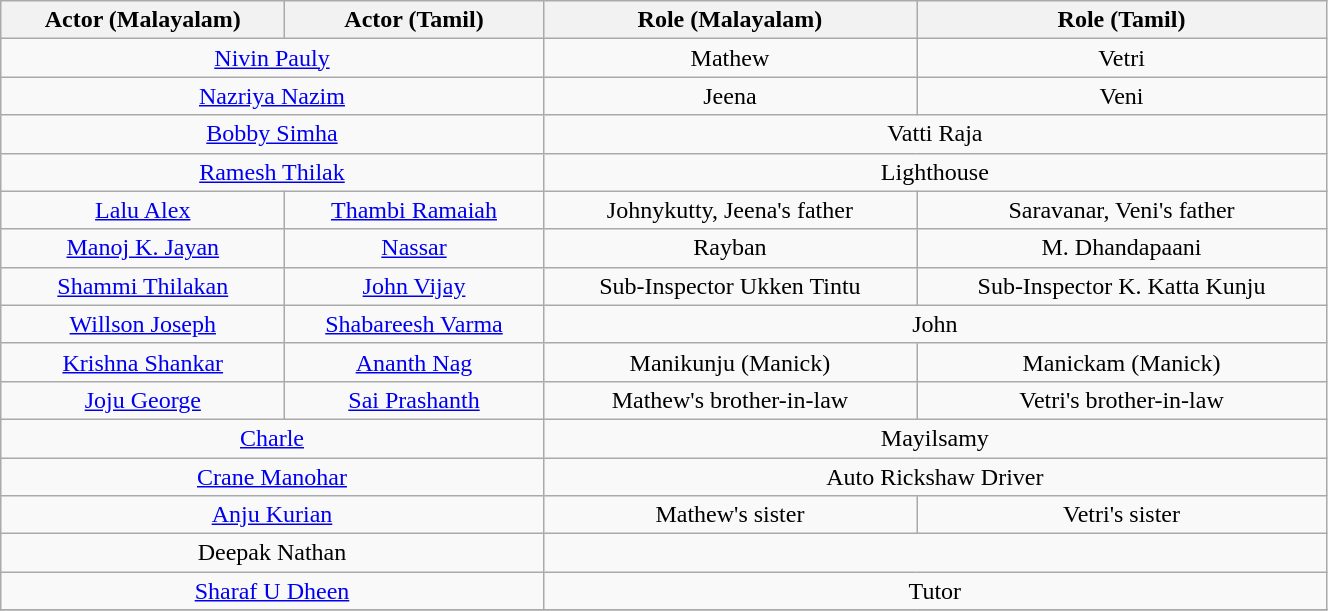<table class="wikitable" style="width:70%;">
<tr>
<th>Actor (Malayalam)</th>
<th>Actor (Tamil)</th>
<th>Role (Malayalam)</th>
<th>Role (Tamil)</th>
</tr>
<tr>
<td colspan="2" style="text-align:center;"><a href='#'>Nivin Pauly</a></td>
<td style="text-align:center;">Mathew</td>
<td style="text-align:center;">Vetri</td>
</tr>
<tr>
<td colspan="2" style="text-align:center;"><a href='#'>Nazriya Nazim</a></td>
<td style="text-align:center;">Jeena</td>
<td style="text-align:center;">Veni</td>
</tr>
<tr>
<td colspan="2" style="text-align:center;"><a href='#'>Bobby Simha</a></td>
<td colspan="2" style="text-align:center;">Vatti Raja</td>
</tr>
<tr>
<td colspan="2" style="text-align:center;"><a href='#'>Ramesh Thilak</a></td>
<td colspan="2" style="text-align:center;">Lighthouse</td>
</tr>
<tr>
<td style="text-align:center;"><a href='#'>Lalu Alex</a></td>
<td style="text-align:center;"><a href='#'>Thambi Ramaiah</a></td>
<td style="text-align:center;">Johnykutty, Jeena's father</td>
<td style="text-align:center;">Saravanar, Veni's father</td>
</tr>
<tr>
<td style="text-align:center;"><a href='#'>Manoj K. Jayan</a></td>
<td style="text-align:center;"><a href='#'>Nassar</a></td>
<td style="text-align:center;">Rayban</td>
<td style="text-align:center;">M. Dhandapaani</td>
</tr>
<tr>
<td style="text-align:center;"><a href='#'>Shammi Thilakan</a></td>
<td style="text-align:center;"><a href='#'>John Vijay</a></td>
<td style="text-align:center;">Sub-Inspector Ukken Tintu</td>
<td style="text-align:center;">Sub-Inspector K. Katta Kunju</td>
</tr>
<tr>
<td style="text-align:center;"><a href='#'>Willson Joseph</a></td>
<td style="text-align:center;"><a href='#'>Shabareesh Varma</a></td>
<td colspan="2" style="text-align:center;">John</td>
</tr>
<tr>
<td style="text-align:center;"><a href='#'>Krishna Shankar</a></td>
<td style="text-align:center;"><a href='#'>Ananth Nag</a></td>
<td style="text-align:center;">Manikunju (Manick)</td>
<td style="text-align:center;">Manickam (Manick)</td>
</tr>
<tr>
<td style="text-align:center;"><a href='#'>Joju George</a></td>
<td style="text-align:center;"><a href='#'>Sai Prashanth</a></td>
<td style="text-align:center;">Mathew's brother-in-law</td>
<td style="text-align:center;">Vetri's brother-in-law</td>
</tr>
<tr>
<td colspan="2" style="text-align:center;"><a href='#'>Charle</a></td>
<td colspan="2" style="text-align:center;">Mayilsamy</td>
</tr>
<tr>
<td colspan="2" style="text-align:center;"><a href='#'>Crane Manohar</a></td>
<td colspan="2" style="text-align:center;">Auto Rickshaw Driver</td>
</tr>
<tr>
<td colspan="2" style="text-align:center;"><a href='#'>Anju Kurian</a></td>
<td style="text-align:center;">Mathew's sister</td>
<td style="text-align:center;">Vetri's sister</td>
</tr>
<tr>
<td colspan="2" style="text-align:center;">Deepak Nathan</td>
<td colspan="2" style="text-align:center;"></td>
</tr>
<tr>
<td colspan="2" style="text-align:center;"><a href='#'>Sharaf U Dheen</a></td>
<td colspan="2" style="text-align:center;">Tutor</td>
</tr>
<tr>
</tr>
</table>
